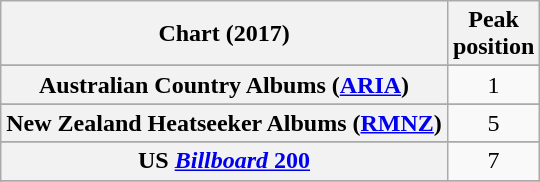<table class="wikitable sortable plainrowheaders" style="text-align:center">
<tr>
<th scope="col">Chart (2017)</th>
<th scope="col">Peak<br> position</th>
</tr>
<tr>
</tr>
<tr>
<th scope="row">Australian Country Albums (<a href='#'>ARIA</a>)</th>
<td>1</td>
</tr>
<tr>
</tr>
<tr>
<th scope="row">New Zealand Heatseeker Albums (<a href='#'>RMNZ</a>)</th>
<td>5</td>
</tr>
<tr>
</tr>
<tr>
</tr>
<tr>
</tr>
<tr>
<th scope="row">US <a href='#'><em>Billboard</em> 200</a></th>
<td>7</td>
</tr>
<tr>
</tr>
<tr>
</tr>
</table>
